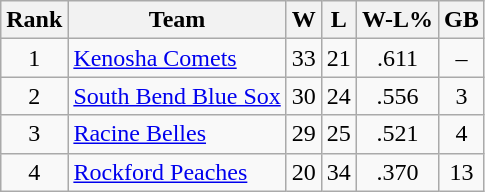<table class="wikitable">
<tr>
<th>Rank</th>
<th>Team</th>
<th>W</th>
<th>L</th>
<th>W-L%</th>
<th>GB</th>
</tr>
<tr align=center>
<td>1</td>
<td align=left><a href='#'>Kenosha Comets</a></td>
<td>33</td>
<td>21</td>
<td>.611</td>
<td>–</td>
</tr>
<tr align=center>
<td>2</td>
<td align=left><a href='#'>South Bend Blue Sox</a></td>
<td>30</td>
<td>24</td>
<td>.556</td>
<td>3</td>
</tr>
<tr align=center>
<td>3</td>
<td align=left><a href='#'>Racine Belles</a></td>
<td>29</td>
<td>25</td>
<td>.521</td>
<td>4</td>
</tr>
<tr align=center>
<td>4</td>
<td align=left><a href='#'>Rockford Peaches</a></td>
<td>20</td>
<td>34</td>
<td>.370</td>
<td>13</td>
</tr>
</table>
